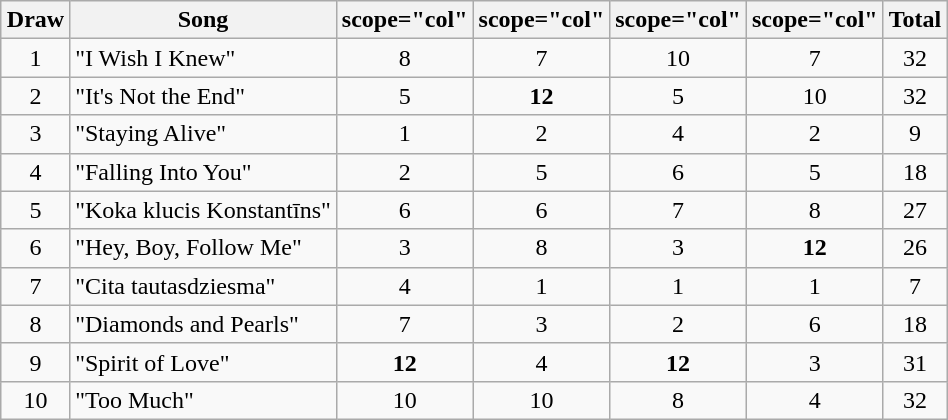<table class="wikitable plainrowheaders" style="margin: 1em auto 1em auto; text-align:center;">
<tr>
<th scope="col">Draw</th>
<th scope="col">Song</th>
<th>scope="col" </th>
<th>scope="col" </th>
<th>scope="col" </th>
<th>scope="col" </th>
<th scope="col">Total</th>
</tr>
<tr>
<td>1</td>
<td align="left">"I Wish I Knew"</td>
<td>8</td>
<td>7</td>
<td>10</td>
<td>7</td>
<td>32</td>
</tr>
<tr>
<td>2</td>
<td align="left">"It's Not the End"</td>
<td>5</td>
<td><strong>12</strong></td>
<td>5</td>
<td>10</td>
<td>32</td>
</tr>
<tr>
<td>3</td>
<td align="left">"Staying Alive"</td>
<td>1</td>
<td>2</td>
<td>4</td>
<td>2</td>
<td>9</td>
</tr>
<tr>
<td>4</td>
<td align="left">"Falling Into You"</td>
<td>2</td>
<td>5</td>
<td>6</td>
<td>5</td>
<td>18</td>
</tr>
<tr>
<td>5</td>
<td align="left">"Koka klucis Konstantīns"</td>
<td>6</td>
<td>6</td>
<td>7</td>
<td>8</td>
<td>27</td>
</tr>
<tr>
<td>6</td>
<td align="left">"Hey, Boy, Follow Me"</td>
<td>3</td>
<td>8</td>
<td>3</td>
<td><strong>12</strong></td>
<td>26</td>
</tr>
<tr>
<td>7</td>
<td align="left">"Cita tautasdziesma"</td>
<td>4</td>
<td>1</td>
<td>1</td>
<td>1</td>
<td>7</td>
</tr>
<tr>
<td>8</td>
<td align="left">"Diamonds and Pearls"</td>
<td>7</td>
<td>3</td>
<td>2</td>
<td>6</td>
<td>18</td>
</tr>
<tr>
<td>9</td>
<td align="left">"Spirit of Love"</td>
<td><strong>12</strong></td>
<td>4</td>
<td><strong>12</strong></td>
<td>3</td>
<td>31</td>
</tr>
<tr>
<td>10</td>
<td align="left">"Too Much"</td>
<td>10</td>
<td>10</td>
<td>8</td>
<td>4</td>
<td>32</td>
</tr>
</table>
